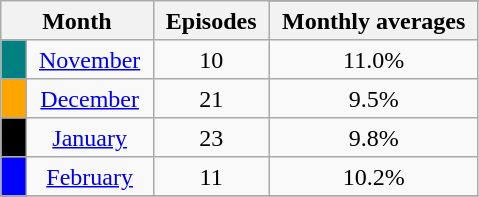<table class="wikitable plainrowheaders" style="text-align: center; line-height:25px;">
<tr class="wikitable" style="text-align: center;">
<th colspan="2" rowspan="2" style="padding: 0 8px;">Month</th>
<th rowspan="2" style="padding: 0 8px;">Episodes</th>
</tr>
<tr>
<th style="padding: 0 8px;">Monthly averages</th>
</tr>
<tr>
<td style="padding: 0 8px; background:#008080;"></td>
<td style="padding: 0 8px;" '><a href='#'>November</a></td>
<td style="padding: 0 8px;">10</td>
<td style="padding: 0 8px;">11.0%</td>
</tr>
<tr>
<td style="padding: 0 8px; background:#FFA500;"></td>
<td style="padding: 0 8px;" '><a href='#'>December</a></td>
<td style="padding: 0 8px;">21</td>
<td style="padding: 0 8px;">9.5%</td>
</tr>
<tr>
<td style="padding: 0 8px; background:#000000;"></td>
<td style="padding: 0 8px;" '><a href='#'>January</a></td>
<td style="padding: 0 8px;">23</td>
<td style="padding: 0 8px;">9.8%</td>
</tr>
<tr>
<td style="padding: 0 8px; background:#0000FF;"></td>
<td style="padding: 0 8px;" '><a href='#'>February</a></td>
<td style="padding: 0 8px;">11</td>
<td style="padding: 0 8px;">10.2%</td>
</tr>
<tr>
</tr>
</table>
